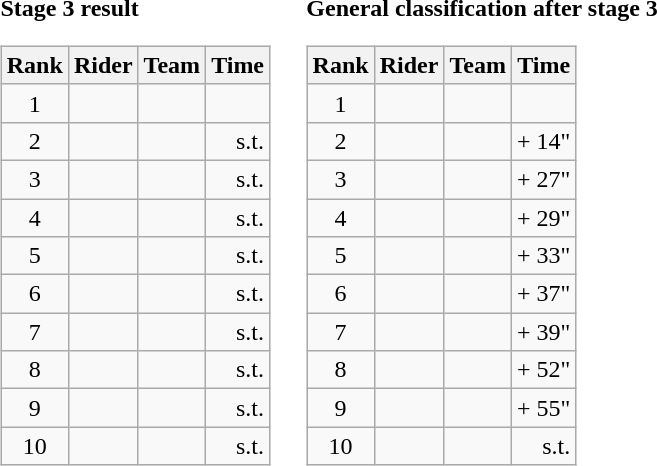<table>
<tr>
<td><strong>Stage 3 result</strong><br><table class="wikitable">
<tr>
<th scope="col">Rank</th>
<th scope="col">Rider</th>
<th scope="col">Team</th>
<th scope="col">Time</th>
</tr>
<tr>
<td style="text-align:center;">1</td>
<td></td>
<td></td>
<td style="text-align:right;"></td>
</tr>
<tr>
<td style="text-align:center;">2</td>
<td></td>
<td></td>
<td style="text-align:right;">s.t.</td>
</tr>
<tr>
<td style="text-align:center;">3</td>
<td></td>
<td></td>
<td style="text-align:right;">s.t.</td>
</tr>
<tr>
<td style="text-align:center;">4</td>
<td></td>
<td></td>
<td style="text-align:right;">s.t.</td>
</tr>
<tr>
<td style="text-align:center;">5</td>
<td></td>
<td></td>
<td style="text-align:right;">s.t.</td>
</tr>
<tr>
<td style="text-align:center;">6</td>
<td></td>
<td></td>
<td style="text-align:right;">s.t.</td>
</tr>
<tr>
<td style="text-align:center;">7</td>
<td></td>
<td></td>
<td style="text-align:right;">s.t.</td>
</tr>
<tr>
<td style="text-align:center;">8</td>
<td></td>
<td></td>
<td style="text-align:right;">s.t.</td>
</tr>
<tr>
<td style="text-align:center;">9</td>
<td></td>
<td></td>
<td style="text-align:right;">s.t.</td>
</tr>
<tr>
<td style="text-align:center;">10</td>
<td></td>
<td></td>
<td style="text-align:right;">s.t.</td>
</tr>
</table>
</td>
<td></td>
<td><strong>General classification after stage 3</strong><br><table class="wikitable">
<tr>
<th scope="col">Rank</th>
<th scope="col">Rider</th>
<th scope="col">Team</th>
<th scope="col">Time</th>
</tr>
<tr>
<td style="text-align:center;">1</td>
<td> </td>
<td></td>
<td style="text-align:right;"></td>
</tr>
<tr>
<td style="text-align:center;">2</td>
<td></td>
<td></td>
<td style="text-align:right;">+ 14"</td>
</tr>
<tr>
<td style="text-align:center;">3</td>
<td></td>
<td></td>
<td style="text-align:right;">+ 27"</td>
</tr>
<tr>
<td style="text-align:center;">4</td>
<td></td>
<td></td>
<td style="text-align:right;">+ 29"</td>
</tr>
<tr>
<td style="text-align:center;">5</td>
<td></td>
<td></td>
<td style="text-align:right;">+ 33"</td>
</tr>
<tr>
<td style="text-align:center;">6</td>
<td></td>
<td></td>
<td style="text-align:right;">+ 37"</td>
</tr>
<tr>
<td style="text-align:center;">7</td>
<td></td>
<td></td>
<td style="text-align:right;">+ 39"</td>
</tr>
<tr>
<td style="text-align:center;">8</td>
<td></td>
<td></td>
<td style="text-align:right;">+ 52"</td>
</tr>
<tr>
<td style="text-align:center;">9</td>
<td></td>
<td></td>
<td style="text-align:right;">+ 55"</td>
</tr>
<tr>
<td style="text-align:center;">10</td>
<td></td>
<td></td>
<td style="text-align:right;">s.t.</td>
</tr>
</table>
</td>
</tr>
</table>
